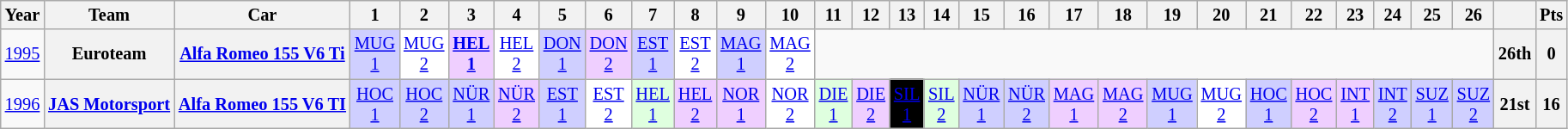<table class="wikitable" border="1" style="text-align:center; font-size:85%;">
<tr>
<th>Year</th>
<th>Team</th>
<th>Car</th>
<th>1</th>
<th>2</th>
<th>3</th>
<th>4</th>
<th>5</th>
<th>6</th>
<th>7</th>
<th>8</th>
<th>9</th>
<th>10</th>
<th>11</th>
<th>12</th>
<th>13</th>
<th>14</th>
<th>15</th>
<th>16</th>
<th>17</th>
<th>18</th>
<th>19</th>
<th>20</th>
<th>21</th>
<th>22</th>
<th>23</th>
<th>24</th>
<th>25</th>
<th>26</th>
<th></th>
<th>Pts</th>
</tr>
<tr>
<td><a href='#'>1995</a></td>
<th>Euroteam</th>
<th nowrap><a href='#'>Alfa Romeo 155 V6 Ti</a></th>
<td style="background:#CFCFFF;"><a href='#'>MUG<br>1</a><br></td>
<td style="background:#FFFFFF;"><a href='#'>MUG<br>2</a><br></td>
<td style="background:#EFCFFF;"><strong><a href='#'>HEL<br>1</a></strong><br></td>
<td style="background:#FFFFFF;"><a href='#'>HEL<br>2</a><br></td>
<td style="background:#CFCFFF;"><a href='#'>DON<br>1</a><br></td>
<td style="background:#EFCFFF;"><a href='#'>DON<br>2</a><br></td>
<td style="background:#CFCFFF;"><a href='#'>EST<br>1</a><br></td>
<td style="background:#FFFFFF;"><a href='#'>EST<br>2</a><br></td>
<td style="background:#CFCFFF;"><a href='#'>MAG<br>1</a><br></td>
<td style="background:#FFFFFF;"><a href='#'>MAG<br>2</a><br></td>
<td colspan=16></td>
<th>26th</th>
<th>0</th>
</tr>
<tr>
<td><a href='#'>1996</a></td>
<th nowrap><a href='#'>JAS Motorsport</a></th>
<th nowrap><a href='#'>Alfa Romeo 155 V6 TI</a></th>
<td style="background:#CFCFFF;"><a href='#'>HOC<br>1</a><br></td>
<td style="background:#CFCFFF;"><a href='#'>HOC<br>2</a><br></td>
<td style="background:#CFCFFF;"><a href='#'>NÜR<br>1</a><br></td>
<td style="background:#EFCFFF;"><a href='#'>NÜR<br>2</a><br></td>
<td style="background:#CFCFFF;"><a href='#'>EST<br>1</a><br></td>
<td style="background:#FFFFFF;"><a href='#'>EST<br>2</a><br></td>
<td style="background:#DFFFDF;"><a href='#'>HEL<br>1</a><br></td>
<td style="background:#EFCFFF;"><a href='#'>HEL<br>2</a><br></td>
<td style="background:#EFCFFF;"><a href='#'>NOR<br>1</a><br></td>
<td style="background:#FFFFFF;"><a href='#'>NOR<br>2</a><br></td>
<td style="background:#DFFFDF;"><a href='#'>DIE<br>1</a><br></td>
<td style="background:#EFCFFF;"><a href='#'>DIE<br>2</a><br></td>
<td style="background:#000000; color:#ffffff"><a href='#'><span>SIL<br>1</span></a><br></td>
<td style="background:#DFFFDF;"><a href='#'>SIL<br>2</a><br></td>
<td style="background:#CFCFFF;"><a href='#'>NÜR<br>1</a><br></td>
<td style="background:#CFCFFF;"><a href='#'>NÜR<br>2</a><br></td>
<td style="background:#EFCFFF;"><a href='#'>MAG<br>1</a><br></td>
<td style="background:#EFCFFF;"><a href='#'>MAG<br>2</a><br></td>
<td style="background:#CFCFFF;"><a href='#'>MUG<br>1</a><br></td>
<td style="background:#FFFFFF;"><a href='#'>MUG<br>2</a><br></td>
<td style="background:#CFCFFF;"><a href='#'>HOC<br>1</a><br></td>
<td style="background:#EFCFFF;"><a href='#'>HOC<br>2</a><br></td>
<td style="background:#EFCFFF;"><a href='#'>INT<br>1</a><br></td>
<td style="background:#CFCFFF;"><a href='#'>INT<br>2</a><br></td>
<td style="background:#CFCFFF;"><a href='#'>SUZ<br>1</a><br></td>
<td style="background:#CFCFFF;"><a href='#'>SUZ<br>2</a><br></td>
<th>21st</th>
<th>16</th>
</tr>
</table>
